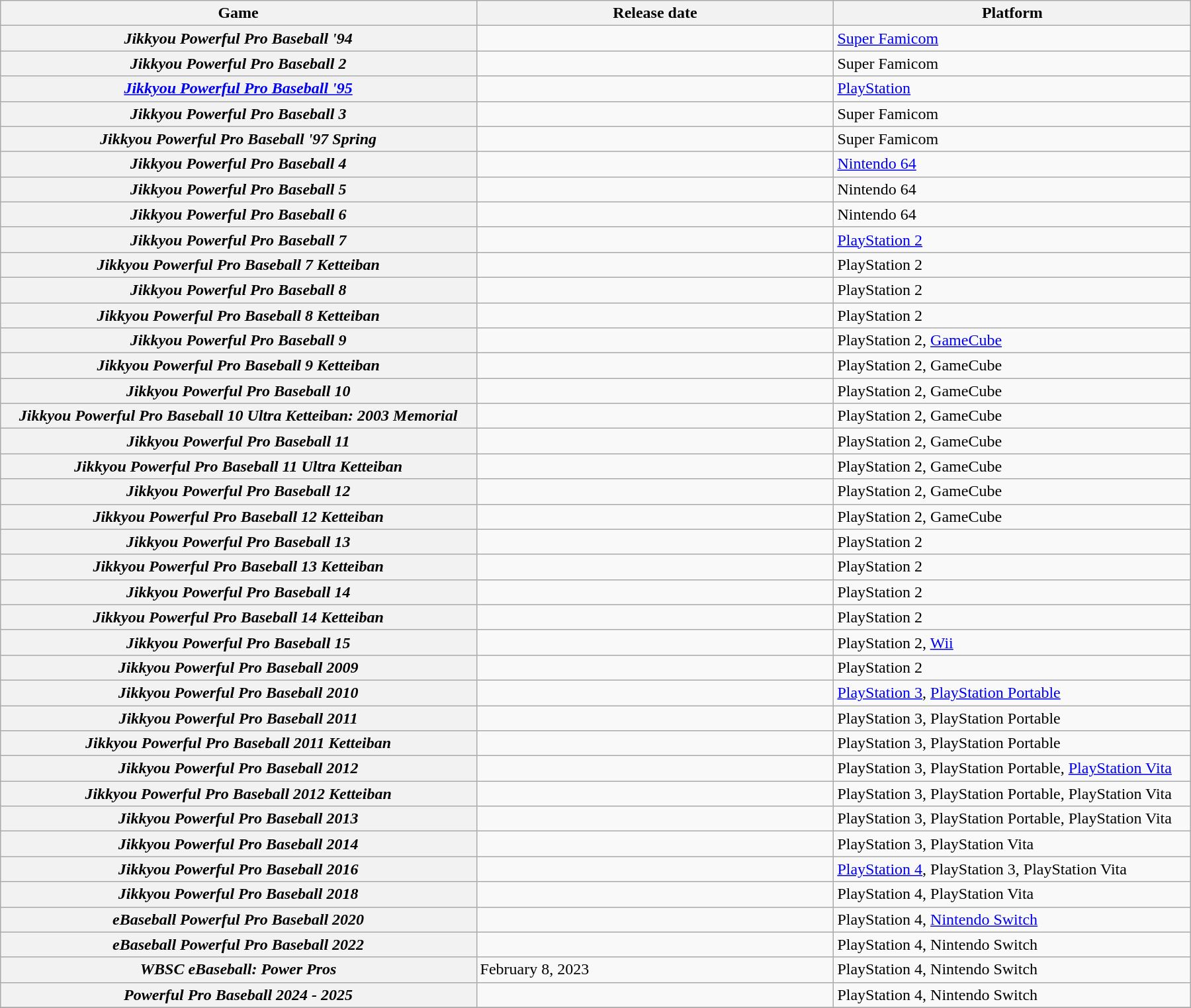<table class="sortable wikitable plainrowheaders" width="95%" cellpadding="5" style="margin: 1em auto 1em auto">
<tr>
<th width="40%" scope="col">Game</th>
<th width="30%" scope="col">Release date</th>
<th width="30%" scope="col">Platform</th>
</tr>
<tr>
<th scope="row"><em>Jikkyou Powerful Pro Baseball '94</em></th>
<td></td>
<td><a href='#'>Super Famicom</a></td>
</tr>
<tr>
<th scope="row"><em>Jikkyou Powerful Pro Baseball 2</em></th>
<td></td>
<td>Super Famicom</td>
</tr>
<tr>
<th scope="row"><em><a href='#'>Jikkyou Powerful Pro Baseball '95</a></em></th>
<td></td>
<td><a href='#'>PlayStation</a></td>
</tr>
<tr>
<th scope="row"><em>Jikkyou Powerful Pro Baseball 3</em></th>
<td></td>
<td>Super Famicom</td>
</tr>
<tr>
<th scope="row"><em>Jikkyou Powerful Pro Baseball '97 Spring</em></th>
<td></td>
<td>Super Famicom</td>
</tr>
<tr>
<th scope="row"><em>Jikkyou Powerful Pro Baseball 4</em></th>
<td></td>
<td><a href='#'>Nintendo 64</a></td>
</tr>
<tr>
<th scope="row"><em>Jikkyou Powerful Pro Baseball 5</em></th>
<td></td>
<td>Nintendo 64</td>
</tr>
<tr>
<th scope="row"><em>Jikkyou Powerful Pro Baseball 6</em></th>
<td></td>
<td>Nintendo 64</td>
</tr>
<tr>
<th scope="row"><em>Jikkyou Powerful Pro Baseball 7</em></th>
<td></td>
<td><a href='#'>PlayStation 2</a></td>
</tr>
<tr>
<th scope="row"><em>Jikkyou Powerful Pro Baseball 7 Ketteiban</em></th>
<td></td>
<td>PlayStation 2</td>
</tr>
<tr>
<th scope="row"><em>Jikkyou Powerful Pro Baseball 8</em></th>
<td></td>
<td>PlayStation 2</td>
</tr>
<tr>
<th scope="row"><em>Jikkyou Powerful Pro Baseball 8 Ketteiban</em></th>
<td></td>
<td>PlayStation 2</td>
</tr>
<tr>
<th scope="row"><em>Jikkyou Powerful Pro Baseball 9</em></th>
<td></td>
<td>PlayStation 2, <a href='#'>GameCube</a></td>
</tr>
<tr>
<th scope="row"><em>Jikkyou Powerful Pro Baseball 9 Ketteiban</em></th>
<td></td>
<td>PlayStation 2, GameCube</td>
</tr>
<tr>
<th scope="row"><em>Jikkyou Powerful Pro Baseball 10</em></th>
<td></td>
<td>PlayStation 2, GameCube</td>
</tr>
<tr>
<th scope="row"><em>Jikkyou Powerful Pro Baseball 10 Ultra Ketteiban: 2003 Memorial</em></th>
<td></td>
<td>PlayStation 2, GameCube</td>
</tr>
<tr>
<th scope="row"><em>Jikkyou Powerful Pro Baseball 11</em></th>
<td></td>
<td>PlayStation 2, GameCube</td>
</tr>
<tr>
<th scope="row"><em>Jikkyou Powerful Pro Baseball 11 Ultra Ketteiban</em></th>
<td></td>
<td>PlayStation 2, GameCube</td>
</tr>
<tr>
<th scope="row"><em>Jikkyou Powerful Pro Baseball 12</em></th>
<td></td>
<td>PlayStation 2, GameCube</td>
</tr>
<tr>
<th scope="row"><em>Jikkyou Powerful Pro Baseball 12 Ketteiban</em></th>
<td></td>
<td>PlayStation 2, GameCube</td>
</tr>
<tr>
<th scope="row"><em>Jikkyou Powerful Pro Baseball 13</em></th>
<td></td>
<td>PlayStation 2</td>
</tr>
<tr>
<th scope="row"><em>Jikkyou Powerful Pro Baseball 13 Ketteiban</em></th>
<td></td>
<td>PlayStation 2</td>
</tr>
<tr>
<th scope="row"><em>Jikkyou Powerful Pro Baseball 14</em></th>
<td></td>
<td>PlayStation 2</td>
</tr>
<tr>
<th scope="row"><em>Jikkyou Powerful Pro Baseball 14 Ketteiban</em></th>
<td></td>
<td>PlayStation 2</td>
</tr>
<tr>
<th scope="row"><em>Jikkyou Powerful Pro Baseball 15</em></th>
<td></td>
<td>PlayStation 2, <a href='#'>Wii</a></td>
</tr>
<tr>
<th scope="row"><em>Jikkyou Powerful Pro Baseball 2009</em></th>
<td></td>
<td>PlayStation 2</td>
</tr>
<tr>
<th scope="row"><em>Jikkyou Powerful Pro Baseball 2010</em></th>
<td></td>
<td><a href='#'>PlayStation 3</a>, <a href='#'>PlayStation Portable</a></td>
</tr>
<tr>
<th scope="row"><em>Jikkyou Powerful Pro Baseball 2011</em></th>
<td></td>
<td>PlayStation 3, PlayStation Portable</td>
</tr>
<tr>
<th scope="row"><em>Jikkyou Powerful Pro Baseball 2011 Ketteiban</em></th>
<td></td>
<td>PlayStation 3, PlayStation Portable</td>
</tr>
<tr>
<th scope="row"><em>Jikkyou Powerful Pro Baseball 2012</em></th>
<td></td>
<td>PlayStation 3, PlayStation Portable, <a href='#'>PlayStation Vita</a></td>
</tr>
<tr>
<th scope="row"><em>Jikkyou Powerful Pro Baseball 2012 Ketteiban</em></th>
<td></td>
<td>PlayStation 3, PlayStation Portable, PlayStation Vita</td>
</tr>
<tr>
<th scope="row"><em>Jikkyou Powerful Pro Baseball 2013</em></th>
<td></td>
<td>PlayStation 3, PlayStation Portable, PlayStation Vita</td>
</tr>
<tr>
<th scope="row"><em>Jikkyou Powerful Pro Baseball 2014</em></th>
<td></td>
<td>PlayStation 3, PlayStation Vita</td>
</tr>
<tr>
<th scope="row"><em>Jikkyou Powerful Pro Baseball 2016</em></th>
<td></td>
<td><a href='#'>PlayStation 4</a>, PlayStation 3, PlayStation Vita</td>
</tr>
<tr>
<th scope="row"><em>Jikkyou Powerful Pro Baseball 2018</em></th>
<td></td>
<td>PlayStation 4, PlayStation Vita</td>
</tr>
<tr>
<th scope="row"><em>eBaseball Powerful Pro Baseball 2020</em></th>
<td></td>
<td>PlayStation 4, <a href='#'>Nintendo Switch</a></td>
</tr>
<tr>
<th scope="row"><em>eBaseball Powerful Pro Baseball 2022</em></th>
<td></td>
<td>PlayStation 4, Nintendo Switch</td>
</tr>
<tr>
<th scope="row"><em>WBSC eBaseball: Power Pros</em></th>
<td>February 8, 2023</td>
<td>PlayStation 4, Nintendo Switch</td>
</tr>
<tr>
<th scope="row"><em>Powerful Pro Baseball 2024 - 2025</em></th>
<td></td>
<td>PlayStation 4, Nintendo Switch</td>
</tr>
<tr>
</tr>
</table>
